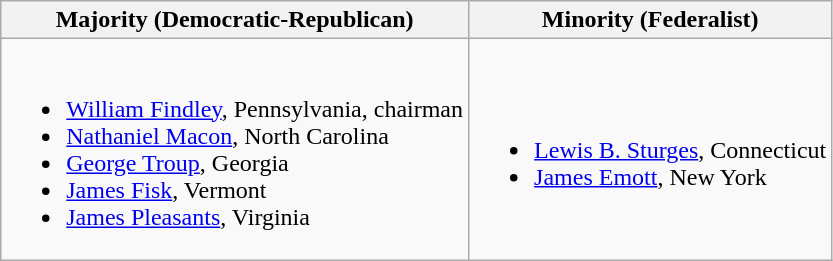<table class=wikitable>
<tr>
<th>Majority (Democratic-Republican)</th>
<th>Minority (Federalist)</th>
</tr>
<tr>
<td><br><ul><li><a href='#'>William Findley</a>, Pennsylvania, chairman</li><li><a href='#'>Nathaniel Macon</a>, North Carolina</li><li><a href='#'>George Troup</a>, Georgia</li><li><a href='#'>James Fisk</a>, Vermont</li><li><a href='#'>James Pleasants</a>, Virginia</li></ul></td>
<td><br><ul><li><a href='#'>Lewis B. Sturges</a>, Connecticut</li><li><a href='#'>James Emott</a>, New York</li></ul></td>
</tr>
</table>
